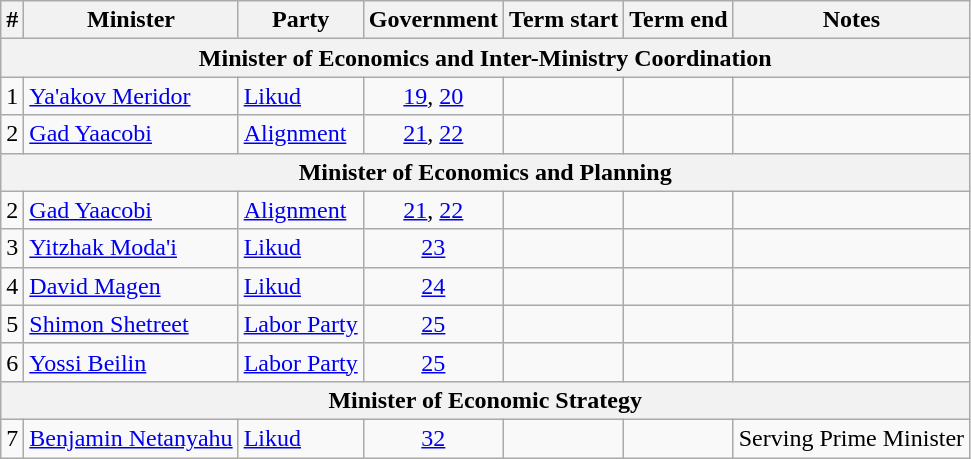<table class=wikitable style=text-align:center>
<tr>
<th>#</th>
<th>Minister</th>
<th>Party</th>
<th>Government</th>
<th>Term start</th>
<th>Term end</th>
<th>Notes</th>
</tr>
<tr>
<th colspan=7>Minister of Economics and Inter-Ministry Coordination</th>
</tr>
<tr>
<td>1</td>
<td align=left><a href='#'>Ya'akov Meridor</a></td>
<td align=left><a href='#'>Likud</a></td>
<td><a href='#'>19</a>, <a href='#'>20</a></td>
<td></td>
<td></td>
<td></td>
</tr>
<tr>
<td>2</td>
<td align=left><a href='#'>Gad Yaacobi</a></td>
<td align=left><a href='#'>Alignment</a></td>
<td><a href='#'>21</a>, <a href='#'>22</a></td>
<td></td>
<td></td>
<td></td>
</tr>
<tr>
<th colspan=7>Minister of Economics and Planning</th>
</tr>
<tr>
<td>2</td>
<td align=left><a href='#'>Gad Yaacobi</a></td>
<td align=left><a href='#'>Alignment</a></td>
<td><a href='#'>21</a>, <a href='#'>22</a></td>
<td></td>
<td></td>
<td></td>
</tr>
<tr>
<td>3</td>
<td align=left><a href='#'>Yitzhak Moda'i</a></td>
<td align=left><a href='#'>Likud</a></td>
<td><a href='#'>23</a></td>
<td></td>
<td></td>
<td></td>
</tr>
<tr>
<td>4</td>
<td align=left><a href='#'>David Magen</a></td>
<td align=left><a href='#'>Likud</a></td>
<td><a href='#'>24</a></td>
<td></td>
<td></td>
<td></td>
</tr>
<tr>
<td>5</td>
<td align=left><a href='#'>Shimon Shetreet</a></td>
<td align=left><a href='#'>Labor Party</a></td>
<td><a href='#'>25</a></td>
<td></td>
<td></td>
<td></td>
</tr>
<tr>
<td>6</td>
<td align=left><a href='#'>Yossi Beilin</a></td>
<td align=left><a href='#'>Labor Party</a></td>
<td><a href='#'>25</a></td>
<td></td>
<td></td>
<td></td>
</tr>
<tr>
<th colspan=7>Minister of Economic Strategy</th>
</tr>
<tr>
<td>7</td>
<td align=left><a href='#'>Benjamin Netanyahu</a></td>
<td align=left><a href='#'>Likud</a></td>
<td><a href='#'>32</a></td>
<td></td>
<td></td>
<td>Serving Prime Minister</td>
</tr>
</table>
